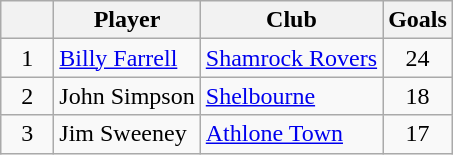<table class="wikitable" border="1">
<tr>
<th width="28"></th>
<th>Player</th>
<th>Club</th>
<th>Goals</th>
</tr>
<tr>
<td align=center>1</td>
<td><a href='#'>Billy Farrell</a></td>
<td><a href='#'>Shamrock Rovers</a></td>
<td align=center>24</td>
</tr>
<tr>
<td align=center>2</td>
<td>John Simpson</td>
<td><a href='#'>Shelbourne</a></td>
<td align=center>18</td>
</tr>
<tr>
<td align=center>3</td>
<td>Jim Sweeney</td>
<td><a href='#'>Athlone Town</a></td>
<td align=center>17</td>
</tr>
</table>
